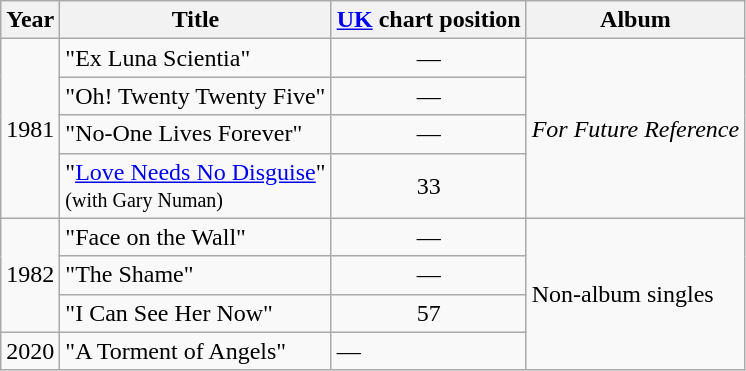<table class="wikitable">
<tr>
<th>Year</th>
<th>Title</th>
<th><a href='#'>UK</a> chart position</th>
<th>Album</th>
</tr>
<tr>
<td rowspan="4">1981</td>
<td>"Ex Luna Scientia"</td>
<td align="center">—</td>
<td rowspan="4"><em>For Future Reference</em></td>
</tr>
<tr>
<td>"Oh! Twenty Twenty Five"</td>
<td align="center">—</td>
</tr>
<tr>
<td>"No-One Lives Forever"</td>
<td align="center">—</td>
</tr>
<tr>
<td>"<a href='#'>Love Needs No Disguise</a>"<br><small>(with Gary Numan)</small></td>
<td align="center">33</td>
</tr>
<tr>
<td rowspan="3">1982</td>
<td>"Face on the Wall"</td>
<td align="center">—</td>
<td rowspan="4">Non-album singles</td>
</tr>
<tr>
<td>"The Shame"</td>
<td align="center">—</td>
</tr>
<tr>
<td>"I Can See Her Now"</td>
<td align="center">57</td>
</tr>
<tr>
<td>2020</td>
<td>"A Torment of Angels"</td>
<td>—</td>
</tr>
</table>
